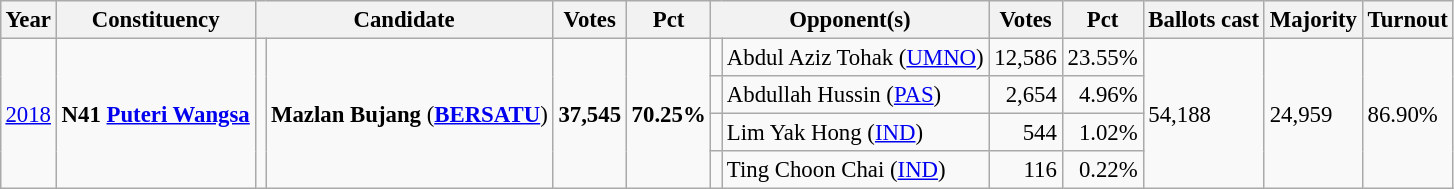<table class="wikitable" style="margin:0.5em ; font-size:95%">
<tr>
<th>Year</th>
<th>Constituency</th>
<th colspan=2>Candidate</th>
<th>Votes</th>
<th>Pct</th>
<th colspan=2>Opponent(s)</th>
<th>Votes</th>
<th>Pct</th>
<th>Ballots cast</th>
<th>Majority</th>
<th>Turnout</th>
</tr>
<tr>
<td rowspan=4><a href='#'>2018</a></td>
<td rowspan=4><strong>N41 <a href='#'>Puteri Wangsa</a></strong></td>
<td rowspan=4 ></td>
<td rowspan=4><strong>Mazlan Bujang</strong> (<a href='#'><strong>BERSATU</strong></a>)</td>
<td rowspan=4 align="right"><strong>37,545</strong></td>
<td rowspan=4><strong>70.25%</strong></td>
<td></td>
<td>Abdul Aziz Tohak (<a href='#'>UMNO</a>)</td>
<td align="right">12,586</td>
<td>23.55%</td>
<td rowspan=4>54,188</td>
<td rowspan=4>24,959</td>
<td rowspan=4>86.90%</td>
</tr>
<tr>
<td></td>
<td>Abdullah Hussin (<a href='#'>PAS</a>)</td>
<td align="right">2,654</td>
<td align="right">4.96%</td>
</tr>
<tr>
<td></td>
<td>Lim Yak Hong (<a href='#'>IND</a>)</td>
<td align="right">544</td>
<td align="right">1.02%</td>
</tr>
<tr>
<td></td>
<td>Ting Choon Chai (<a href='#'>IND</a>)</td>
<td align="right">116</td>
<td align="right">0.22%</td>
</tr>
</table>
